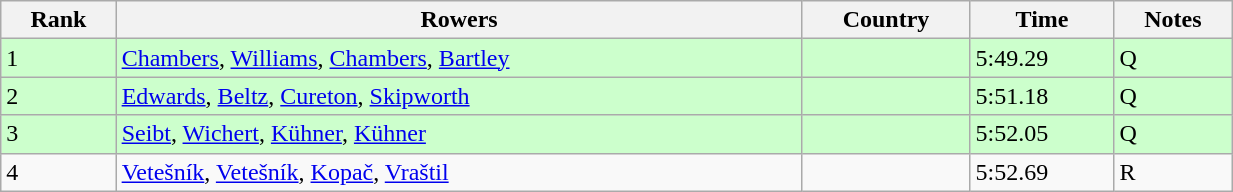<table class="wikitable sortable" width=65%>
<tr>
<th>Rank</th>
<th>Rowers</th>
<th>Country</th>
<th>Time</th>
<th>Notes</th>
</tr>
<tr bgcolor=ccffcc>
<td>1</td>
<td><a href='#'>Chambers</a>, <a href='#'>Williams</a>, <a href='#'>Chambers</a>, <a href='#'>Bartley</a></td>
<td></td>
<td>5:49.29</td>
<td>Q</td>
</tr>
<tr bgcolor=ccffcc>
<td>2</td>
<td><a href='#'>Edwards</a>, <a href='#'>Beltz</a>, <a href='#'>Cureton</a>, <a href='#'>Skipworth</a></td>
<td></td>
<td>5:51.18</td>
<td>Q</td>
</tr>
<tr bgcolor=ccffcc>
<td>3</td>
<td><a href='#'>Seibt</a>, <a href='#'>Wichert</a>, <a href='#'>Kühner</a>, <a href='#'>Kühner</a></td>
<td></td>
<td>5:52.05</td>
<td>Q</td>
</tr>
<tr>
<td>4</td>
<td><a href='#'>Vetešník</a>, <a href='#'>Vetešník</a>, <a href='#'>Kopač</a>, <a href='#'>Vraštil</a></td>
<td></td>
<td>5:52.69</td>
<td>R</td>
</tr>
</table>
